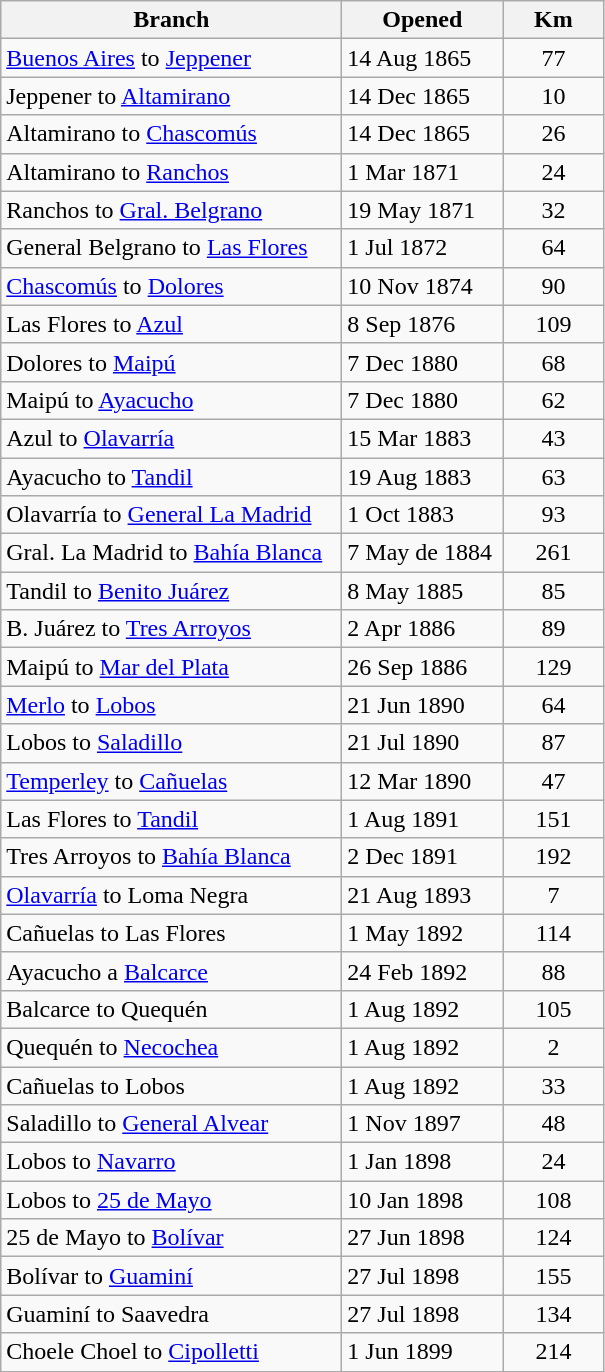<table class="wikitable" style="text-align:left">
<tr>
<th style="width:220px">Branch</th>
<th style="width:100px">Opened</th>
<th style="width:60px">Km</th>
</tr>
<tr>
<td><a href='#'>Buenos Aires</a> to <a href='#'>Jeppener</a></td>
<td>14 Aug 1865</td>
<td align=center>77</td>
</tr>
<tr>
<td>Jeppener to <a href='#'>Altamirano</a></td>
<td>14 Dec 1865</td>
<td align=center>10</td>
</tr>
<tr>
<td>Altamirano to <a href='#'>Chascomús</a></td>
<td>14 Dec 1865</td>
<td align=center>26</td>
</tr>
<tr>
<td>Altamirano to <a href='#'>Ranchos</a></td>
<td>1 Mar 1871</td>
<td align=center>24</td>
</tr>
<tr>
<td>Ranchos to <a href='#'>Gral. Belgrano</a></td>
<td>19 May 1871</td>
<td align=center>32</td>
</tr>
<tr>
<td>General Belgrano to <a href='#'>Las Flores</a></td>
<td>1 Jul 1872</td>
<td align=center>64</td>
</tr>
<tr>
<td><a href='#'>Chascomús</a> to <a href='#'>Dolores</a></td>
<td>10 Nov 1874</td>
<td align=center>90</td>
</tr>
<tr>
<td>Las Flores to <a href='#'>Azul</a></td>
<td>8 Sep 1876</td>
<td align=center>109</td>
</tr>
<tr>
<td>Dolores to <a href='#'>Maipú</a></td>
<td>7 Dec 1880</td>
<td align=center>68</td>
</tr>
<tr>
<td>Maipú to <a href='#'>Ayacucho</a></td>
<td>7 Dec 1880</td>
<td align=center>62</td>
</tr>
<tr>
<td>Azul to <a href='#'>Olavarría</a></td>
<td>15 Mar 1883</td>
<td align=center>43</td>
</tr>
<tr>
<td>Ayacucho to <a href='#'>Tandil</a></td>
<td>19 Aug 1883</td>
<td align=center>63</td>
</tr>
<tr>
<td>Olavarría to <a href='#'>General La Madrid</a></td>
<td>1 Oct 1883</td>
<td align=center>93</td>
</tr>
<tr>
<td>Gral. La Madrid to <a href='#'>Bahía Blanca</a></td>
<td>7 May de 1884</td>
<td align=center>261</td>
</tr>
<tr>
<td>Tandil to <a href='#'>Benito Juárez</a></td>
<td>8 May 1885</td>
<td align=center>85</td>
</tr>
<tr>
<td>B. Juárez to <a href='#'>Tres Arroyos</a></td>
<td>2 Apr 1886</td>
<td align=center>89</td>
</tr>
<tr>
<td>Maipú to <a href='#'>Mar del Plata</a></td>
<td>26 Sep 1886</td>
<td align=center>129</td>
</tr>
<tr>
<td><a href='#'>Merlo</a> to <a href='#'>Lobos</a></td>
<td>21 Jun 1890</td>
<td align=center>64</td>
</tr>
<tr>
<td>Lobos to <a href='#'>Saladillo</a></td>
<td>21 Jul 1890</td>
<td align=center>87</td>
</tr>
<tr>
<td><a href='#'>Temperley</a> to <a href='#'>Cañuelas</a></td>
<td>12 Mar 1890</td>
<td align=center>47</td>
</tr>
<tr>
<td>Las Flores to <a href='#'>Tandil</a></td>
<td>1 Aug 1891</td>
<td align=center>151</td>
</tr>
<tr>
<td>Tres Arroyos to <a href='#'>Bahía Blanca</a></td>
<td>2 Dec 1891</td>
<td align=center>192</td>
</tr>
<tr>
<td><a href='#'>Olavarría</a> to Loma Negra</td>
<td>21 Aug 1893</td>
<td align=center>7</td>
</tr>
<tr>
<td>Cañuelas to Las Flores</td>
<td>1 May 1892</td>
<td align=center>114</td>
</tr>
<tr>
<td>Ayacucho a <a href='#'>Balcarce</a></td>
<td>24 Feb 1892</td>
<td align=center>88</td>
</tr>
<tr>
<td>Balcarce to Quequén</td>
<td>1 Aug 1892</td>
<td align=center>105</td>
</tr>
<tr>
<td>Quequén to <a href='#'>Necochea</a></td>
<td>1 Aug 1892</td>
<td align=center>2</td>
</tr>
<tr>
<td>Cañuelas to Lobos</td>
<td>1 Aug 1892</td>
<td align=center>33</td>
</tr>
<tr>
<td>Saladillo to <a href='#'>General Alvear</a></td>
<td>1 Nov 1897</td>
<td align=center>48</td>
</tr>
<tr>
<td>Lobos to <a href='#'>Navarro</a></td>
<td>1 Jan 1898</td>
<td align=center>24</td>
</tr>
<tr>
<td>Lobos to <a href='#'>25 de Mayo</a></td>
<td>10 Jan 1898</td>
<td align=center>108</td>
</tr>
<tr>
<td>25 de Mayo to <a href='#'>Bolívar</a></td>
<td>27 Jun 1898</td>
<td align=center>124</td>
</tr>
<tr>
<td>Bolívar to <a href='#'>Guaminí</a></td>
<td>27 Jul 1898</td>
<td align=center>155</td>
</tr>
<tr>
<td>Guaminí to Saavedra</td>
<td>27 Jul 1898</td>
<td align=center>134</td>
</tr>
<tr>
<td>Choele Choel to <a href='#'>Cipolletti</a></td>
<td>1 Jun 1899</td>
<td align=center>214</td>
</tr>
</table>
